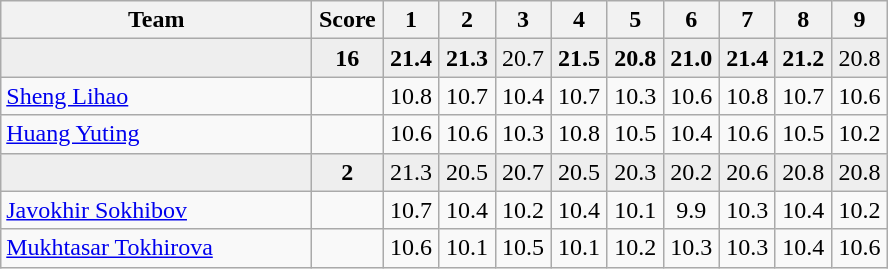<table class="wikitable" style="text-align:center">
<tr>
<th width=200>Team</th>
<th width=40>Score</th>
<th width=30>1</th>
<th width=30>2</th>
<th width=30>3</th>
<th width=30>4</th>
<th width=30>5</th>
<th width=30>6</th>
<th width=30>7</th>
<th width=30>8</th>
<th width=30>9</th>
</tr>
<tr bgcolor=eeeeee>
<td align=left></td>
<td><strong>16</strong></td>
<td><strong>21.4</strong></td>
<td><strong>21.3</strong></td>
<td>20.7</td>
<td><strong>21.5</strong></td>
<td><strong>20.8</strong></td>
<td><strong>21.0</strong></td>
<td><strong>21.4</strong></td>
<td><strong>21.2</strong></td>
<td>20.8</td>
</tr>
<tr>
<td align=left><a href='#'>Sheng Lihao</a></td>
<td></td>
<td>10.8</td>
<td>10.7</td>
<td>10.4</td>
<td>10.7</td>
<td>10.3</td>
<td>10.6</td>
<td>10.8</td>
<td>10.7</td>
<td>10.6</td>
</tr>
<tr>
<td align=left><a href='#'>Huang Yuting</a></td>
<td></td>
<td>10.6</td>
<td>10.6</td>
<td>10.3</td>
<td>10.8</td>
<td>10.5</td>
<td>10.4</td>
<td>10.6</td>
<td>10.5</td>
<td>10.2</td>
</tr>
<tr bgcolor=eeeeee>
<td align=left></td>
<td><strong>2</strong></td>
<td>21.3</td>
<td>20.5</td>
<td>20.7</td>
<td>20.5</td>
<td>20.3</td>
<td>20.2</td>
<td>20.6</td>
<td>20.8</td>
<td>20.8</td>
</tr>
<tr>
<td align=left><a href='#'>Javokhir Sokhibov</a></td>
<td></td>
<td>10.7</td>
<td>10.4</td>
<td>10.2</td>
<td>10.4</td>
<td>10.1</td>
<td>9.9</td>
<td>10.3</td>
<td>10.4</td>
<td>10.2</td>
</tr>
<tr>
<td align=left><a href='#'>Mukhtasar Tokhirova</a></td>
<td></td>
<td>10.6</td>
<td>10.1</td>
<td>10.5</td>
<td>10.1</td>
<td>10.2</td>
<td>10.3</td>
<td>10.3</td>
<td>10.4</td>
<td>10.6</td>
</tr>
</table>
